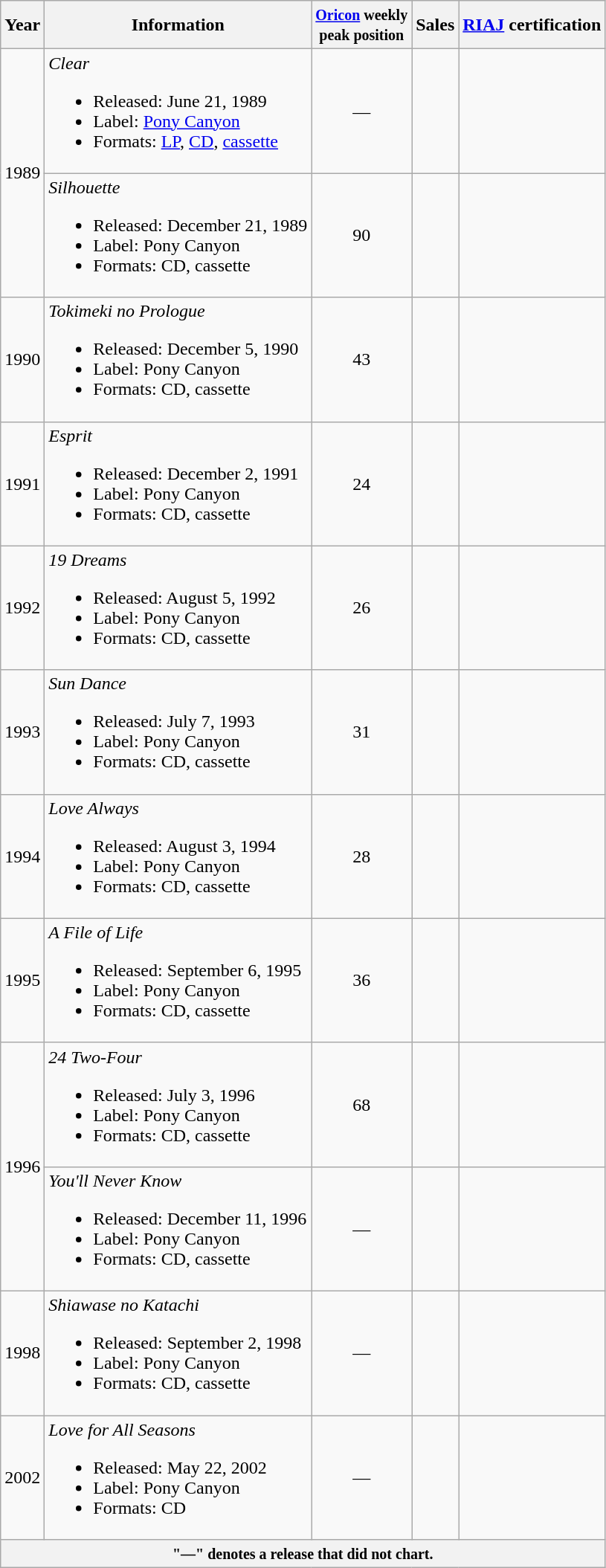<table class="wikitable">
<tr>
<th>Year</th>
<th>Information</th>
<th><small><a href='#'>Oricon</a> weekly<br>peak position</small></th>
<th>Sales<br></th>
<th><a href='#'>RIAJ</a> certification</th>
</tr>
<tr>
<td rowspan="2">1989</td>
<td><em>Clear</em><br><ul><li>Released: June 21, 1989</li><li>Label: <a href='#'>Pony Canyon</a></li><li>Formats: <a href='#'>LP</a>, <a href='#'>CD</a>, <a href='#'>cassette</a></li></ul></td>
<td style="text-align:center;">—</td>
<td align="left"></td>
<td align="left"></td>
</tr>
<tr>
<td><em>Silhouette</em><br><ul><li>Released: December 21, 1989</li><li>Label: Pony Canyon</li><li>Formats: CD, cassette</li></ul></td>
<td style="text-align:center;">90</td>
<td align="left"></td>
<td align="left"></td>
</tr>
<tr>
<td>1990</td>
<td><em>Tokimeki no Prologue</em><br><ul><li>Released: December 5, 1990</li><li>Label: Pony Canyon</li><li>Formats: CD, cassette</li></ul></td>
<td style="text-align:center;">43</td>
<td align="left"></td>
<td align="left"></td>
</tr>
<tr>
<td>1991</td>
<td><em>Esprit</em><br><ul><li>Released: December 2, 1991</li><li>Label: Pony Canyon</li><li>Formats: CD, cassette</li></ul></td>
<td style="text-align:center;">24</td>
<td align="left"></td>
<td align="left"></td>
</tr>
<tr>
<td>1992</td>
<td><em>19 Dreams</em><br><ul><li>Released: August 5, 1992</li><li>Label: Pony Canyon</li><li>Formats: CD, cassette</li></ul></td>
<td style="text-align:center;">26</td>
<td align="left"></td>
<td align="left"></td>
</tr>
<tr>
<td>1993</td>
<td><em>Sun Dance</em><br><ul><li>Released: July 7, 1993</li><li>Label: Pony Canyon</li><li>Formats: CD, cassette</li></ul></td>
<td style="text-align:center;">31</td>
<td align="left"></td>
<td align="left"></td>
</tr>
<tr>
<td>1994</td>
<td><em>Love Always</em><br><ul><li>Released: August 3, 1994</li><li>Label: Pony Canyon</li><li>Formats: CD, cassette</li></ul></td>
<td style="text-align:center;">28</td>
<td align="left"></td>
<td align="left"></td>
</tr>
<tr>
<td>1995</td>
<td><em>A File of Life</em><br><ul><li>Released: September 6, 1995</li><li>Label: Pony Canyon</li><li>Formats: CD, cassette</li></ul></td>
<td style="text-align:center;">36</td>
<td align="left"></td>
<td align="left"></td>
</tr>
<tr>
<td rowspan="2">1996</td>
<td><em>24 Two-Four</em><br><ul><li>Released: July 3, 1996</li><li>Label: Pony Canyon</li><li>Formats: CD, cassette</li></ul></td>
<td style="text-align:center;">68</td>
<td align="left"></td>
<td align="left"></td>
</tr>
<tr>
<td><em>You'll Never Know</em><br><ul><li>Released: December 11, 1996</li><li>Label: Pony Canyon</li><li>Formats: CD, cassette</li></ul></td>
<td style="text-align:center;">—</td>
<td align="left"></td>
<td align="left"></td>
</tr>
<tr>
<td>1998</td>
<td><em>Shiawase no Katachi</em><br><ul><li>Released: September 2, 1998</li><li>Label: Pony Canyon</li><li>Formats: CD, cassette</li></ul></td>
<td style="text-align:center;">—</td>
<td align="left"></td>
<td align="left"></td>
</tr>
<tr>
<td>2002</td>
<td><em>Love for All Seasons</em><br><ul><li>Released: May 22, 2002</li><li>Label: Pony Canyon</li><li>Formats: CD</li></ul></td>
<td style="text-align:center;">—</td>
<td align="left"></td>
<td align="left"></td>
</tr>
<tr>
<th colspan="5"><small>"—" denotes a release that did not chart.</small></th>
</tr>
</table>
